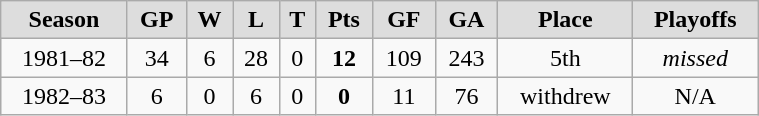<table class="wikitable" width=40%>
<tr style="font-weight:bold; background-color:#dddddd;" align="center" |>
<td>Season</td>
<td>GP</td>
<td>W</td>
<td>L</td>
<td>T</td>
<td>Pts</td>
<td>GF</td>
<td>GA</td>
<td>Place</td>
<td>Playoffs</td>
</tr>
<tr align="center">
<td>1981–82</td>
<td>34</td>
<td>6</td>
<td>28</td>
<td>0</td>
<td><strong>12</strong></td>
<td>109</td>
<td>243</td>
<td>5th</td>
<td><em>missed</em></td>
</tr>
<tr align="center">
<td>1982–83</td>
<td>6</td>
<td>0</td>
<td>6</td>
<td>0</td>
<td><strong>0</strong></td>
<td>11</td>
<td>76</td>
<td>withdrew</td>
<td>N/A</td>
</tr>
</table>
